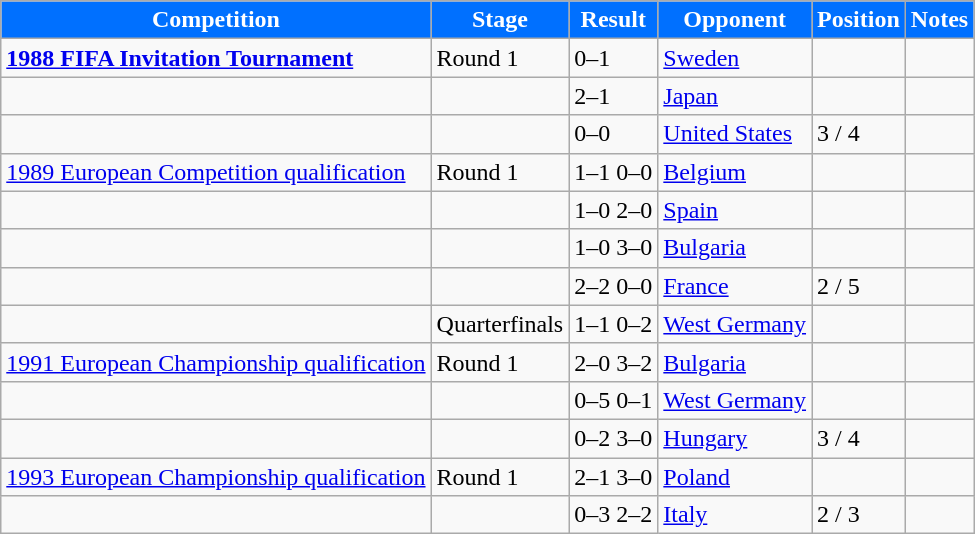<table class="wikitable">
<tr>
<th style="background:#0070FF;color:white;">Competition</th>
<th style="background:#0070FF;color:white;">Stage</th>
<th style="background:#0070FF;color:white;">Result</th>
<th style="background:#0070FF;color:white;">Opponent</th>
<th style="background:#0070FF;color:white;">Position</th>
<th style="background:#0070FF;color:white;">Notes</th>
</tr>
<tr>
<td> <strong><a href='#'>1988 FIFA Invitation Tournament</a></strong></td>
<td>Round 1</td>
<td>0–1</td>
<td> <a href='#'>Sweden</a></td>
<td></td>
<td></td>
</tr>
<tr>
<td></td>
<td></td>
<td>2–1</td>
<td> <a href='#'>Japan</a></td>
<td></td>
<td></td>
</tr>
<tr>
<td></td>
<td></td>
<td>0–0</td>
<td> <a href='#'>United States</a></td>
<td>3 / 4</td>
<td></td>
</tr>
<tr>
<td><a href='#'>1989 European Competition qualification</a></td>
<td>Round 1</td>
<td>1–1 0–0</td>
<td> <a href='#'>Belgium</a></td>
<td></td>
<td></td>
</tr>
<tr>
<td></td>
<td></td>
<td>1–0 2–0</td>
<td> <a href='#'>Spain</a></td>
<td></td>
<td></td>
</tr>
<tr>
<td></td>
<td></td>
<td>1–0 3–0</td>
<td> <a href='#'>Bulgaria</a></td>
<td></td>
<td></td>
</tr>
<tr>
<td></td>
<td></td>
<td>2–2 0–0</td>
<td> <a href='#'>France</a></td>
<td>2 / 5</td>
<td></td>
</tr>
<tr>
<td></td>
<td>Quarterfinals</td>
<td>1–1 0–2</td>
<td> <a href='#'>West Germany</a></td>
<td></td>
<td></td>
</tr>
<tr>
<td><a href='#'>1991 European Championship qualification</a></td>
<td>Round 1</td>
<td>2–0 3–2</td>
<td> <a href='#'>Bulgaria</a></td>
<td></td>
<td></td>
</tr>
<tr>
<td></td>
<td></td>
<td>0–5 0–1</td>
<td> <a href='#'>West Germany</a></td>
<td></td>
<td></td>
</tr>
<tr>
<td></td>
<td></td>
<td>0–2 3–0</td>
<td> <a href='#'>Hungary</a></td>
<td>3 / 4</td>
<td></td>
</tr>
<tr>
<td><a href='#'>1993 European Championship qualification</a></td>
<td>Round 1</td>
<td>2–1 3–0</td>
<td> <a href='#'>Poland</a></td>
<td></td>
<td></td>
</tr>
<tr>
<td></td>
<td></td>
<td>0–3 2–2</td>
<td> <a href='#'>Italy</a></td>
<td>2 / 3</td>
<td></td>
</tr>
</table>
